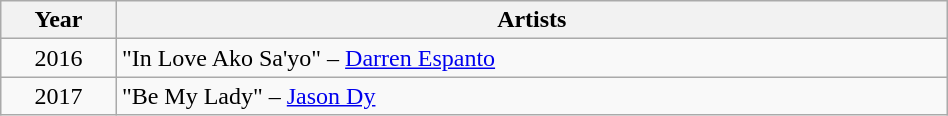<table class="wikitable sortable"  style="width:50%;">
<tr>
<th width=5%  scope="col">Year</th>
<th width=40%  scope="col">Artists</th>
</tr>
<tr>
<td align="center">2016</td>
<td>"In Love Ako Sa'yo" – <a href='#'>Darren Espanto</a></td>
</tr>
<tr>
<td align="center">2017</td>
<td>"Be My Lady" – <a href='#'>Jason Dy</a></td>
</tr>
</table>
